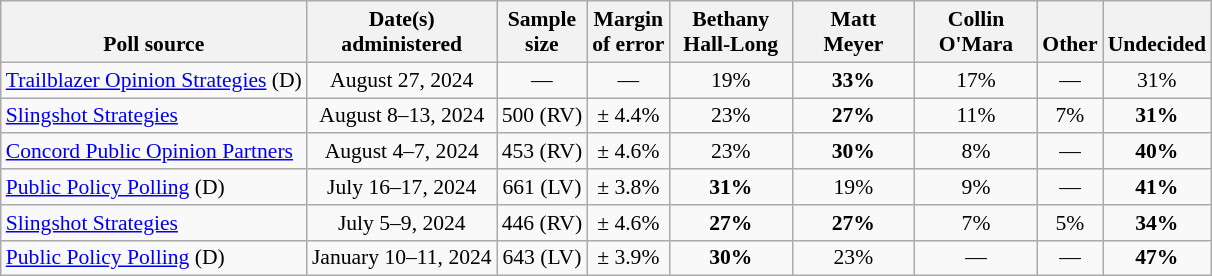<table class="wikitable" style="font-size:90%;text-align:center;">
<tr valign=bottom>
<th>Poll source</th>
<th>Date(s)<br>administered</th>
<th>Sample<br>size</th>
<th>Margin<br>of error</th>
<th style="width:75px;">Bethany<br>Hall-Long</th>
<th style="width:75px;">Matt<br>Meyer</th>
<th style="width:75px;">Collin<br>O'Mara</th>
<th>Other</th>
<th>Undecided</th>
</tr>
<tr>
<td style="text-align:left;"><a href='#'>Trailblazer Opinion Strategies</a> (D)</td>
<td>August 27, 2024</td>
<td>—</td>
<td>—</td>
<td>19%</td>
<td><strong>33%</strong></td>
<td>17%</td>
<td>—</td>
<td>31%</td>
</tr>
<tr>
<td style="text-align:left;"><a href='#'>Slingshot Strategies</a></td>
<td>August 8–13, 2024</td>
<td>500 (RV)</td>
<td>± 4.4%</td>
<td>23%</td>
<td><strong>27%</strong></td>
<td>11%</td>
<td>7%</td>
<td><strong>31%</strong></td>
</tr>
<tr>
<td style="text-align:left;"><a href='#'>Concord Public Opinion Partners</a></td>
<td>August 4–7, 2024</td>
<td>453 (RV)</td>
<td>± 4.6%</td>
<td>23%</td>
<td><strong>30%</strong></td>
<td>8%</td>
<td>—</td>
<td><strong>40%</strong></td>
</tr>
<tr>
<td style="text-align:left;"><a href='#'>Public Policy Polling</a> (D)</td>
<td>July 16–17, 2024</td>
<td>661 (LV)</td>
<td>± 3.8%</td>
<td><strong>31%</strong></td>
<td>19%</td>
<td>9%</td>
<td>—</td>
<td><strong>41%</strong></td>
</tr>
<tr>
<td style="text-align:left;"><a href='#'>Slingshot Strategies</a></td>
<td>July 5–9, 2024</td>
<td>446 (RV)</td>
<td>± 4.6%</td>
<td><strong>27%</strong></td>
<td><strong>27%</strong></td>
<td>7%</td>
<td>5%</td>
<td><strong>34%</strong></td>
</tr>
<tr>
<td style="text-align:left;"><a href='#'>Public Policy Polling</a> (D)</td>
<td>January 10–11, 2024</td>
<td>643 (LV)</td>
<td>± 3.9%</td>
<td><strong>30%</strong></td>
<td>23%</td>
<td>—</td>
<td>—</td>
<td><strong>47%</strong></td>
</tr>
</table>
